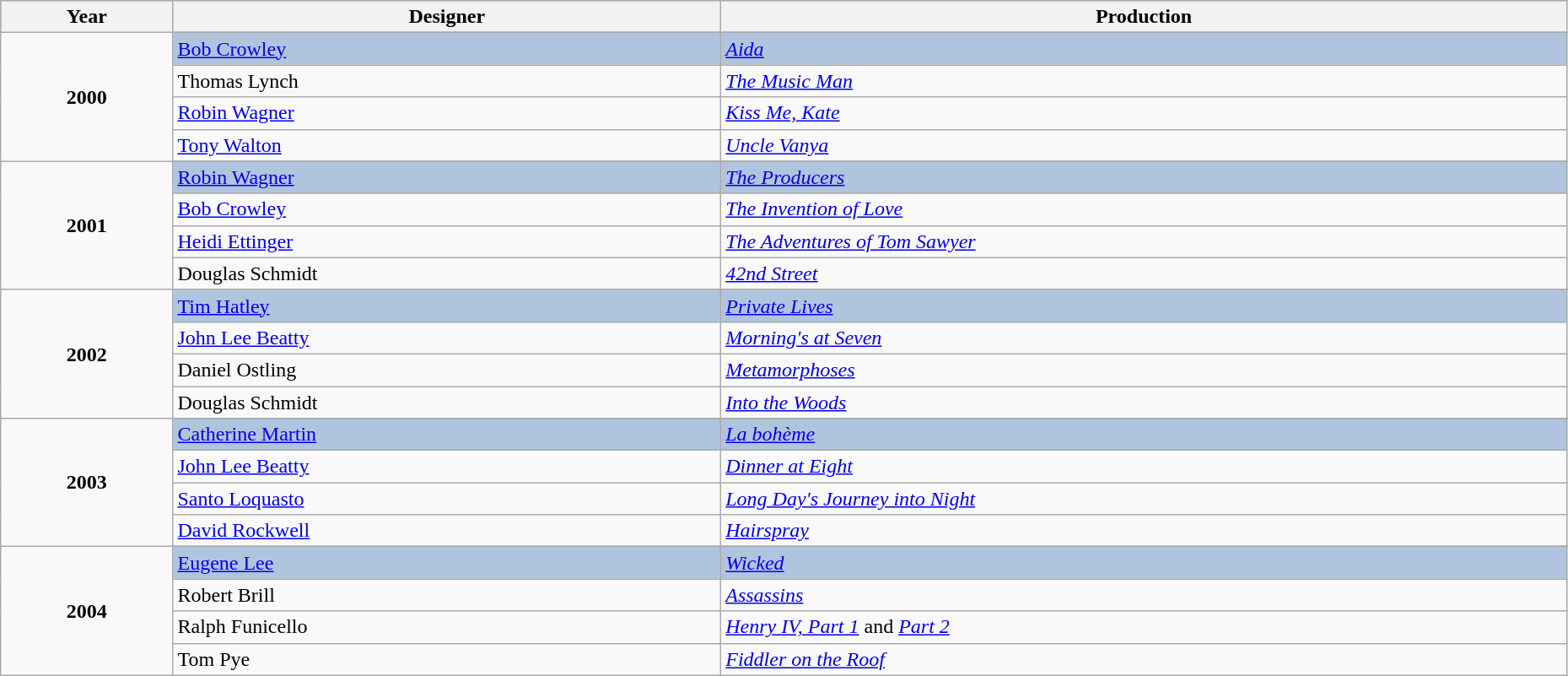<table class="wikitable" style="width:98%;">
<tr style="background:#bebebe;">
<th style="width:11%;">Year</th>
<th style="width:35%;">Designer</th>
<th style="width:54%;">Production</th>
</tr>
<tr>
<td rowspan="5" align="center"><strong>2000</strong><br></td>
</tr>
<tr style="background:#B0C4DE">
<td><a href='#'>Bob Crowley</a></td>
<td><em><a href='#'>Aida</a></em></td>
</tr>
<tr>
<td>Thomas Lynch</td>
<td><em><a href='#'>The Music Man</a></em></td>
</tr>
<tr>
<td><a href='#'>Robin Wagner</a></td>
<td><em><a href='#'>Kiss Me, Kate</a></em></td>
</tr>
<tr>
<td><a href='#'>Tony Walton</a></td>
<td><em><a href='#'>Uncle Vanya</a></em></td>
</tr>
<tr>
<td rowspan="5" align="center"><strong>2001</strong><br></td>
</tr>
<tr style="background:#B0C4DE">
<td><a href='#'>Robin Wagner</a></td>
<td><em><a href='#'>The Producers</a></em></td>
</tr>
<tr>
<td><a href='#'>Bob Crowley</a></td>
<td><em><a href='#'>The Invention of Love</a></em></td>
</tr>
<tr>
<td><a href='#'>Heidi Ettinger</a></td>
<td><em><a href='#'>The Adventures of Tom Sawyer</a></em></td>
</tr>
<tr>
<td>Douglas Schmidt</td>
<td><em><a href='#'>42nd Street</a></em></td>
</tr>
<tr>
<td rowspan="5" align="center"><strong>2002</strong><br></td>
</tr>
<tr style="background:#B0C4DE">
<td><a href='#'>Tim Hatley</a></td>
<td><em><a href='#'>Private Lives</a></em></td>
</tr>
<tr>
<td><a href='#'>John Lee Beatty</a></td>
<td><em><a href='#'>Morning's at Seven</a></em></td>
</tr>
<tr>
<td>Daniel Ostling</td>
<td><em><a href='#'>Metamorphoses</a></em></td>
</tr>
<tr>
<td>Douglas Schmidt</td>
<td><em><a href='#'>Into the Woods</a></em></td>
</tr>
<tr>
<td rowspan="5" align="center"><strong>2003</strong><br></td>
</tr>
<tr style="background:#B0C4DE">
<td><a href='#'>Catherine Martin</a></td>
<td><em><a href='#'>La bohème</a></em></td>
</tr>
<tr>
<td><a href='#'>John Lee Beatty</a></td>
<td><em><a href='#'>Dinner at Eight</a></em></td>
</tr>
<tr>
<td><a href='#'>Santo Loquasto</a></td>
<td><em><a href='#'>Long Day's Journey into Night</a></em></td>
</tr>
<tr>
<td><a href='#'>David Rockwell</a></td>
<td><em><a href='#'>Hairspray</a></em></td>
</tr>
<tr>
<td rowspan="5" align="center"><strong>2004</strong><br></td>
</tr>
<tr style="background:#B0C4DE">
<td><a href='#'>Eugene Lee</a></td>
<td><em><a href='#'>Wicked</a></em></td>
</tr>
<tr>
<td>Robert Brill</td>
<td><em><a href='#'>Assassins</a></em></td>
</tr>
<tr>
<td>Ralph Funicello</td>
<td><em><a href='#'>Henry IV, Part 1</a></em> and <em><a href='#'>Part 2</a></em></td>
</tr>
<tr>
<td>Tom Pye</td>
<td><em><a href='#'>Fiddler on the Roof</a></em></td>
</tr>
</table>
